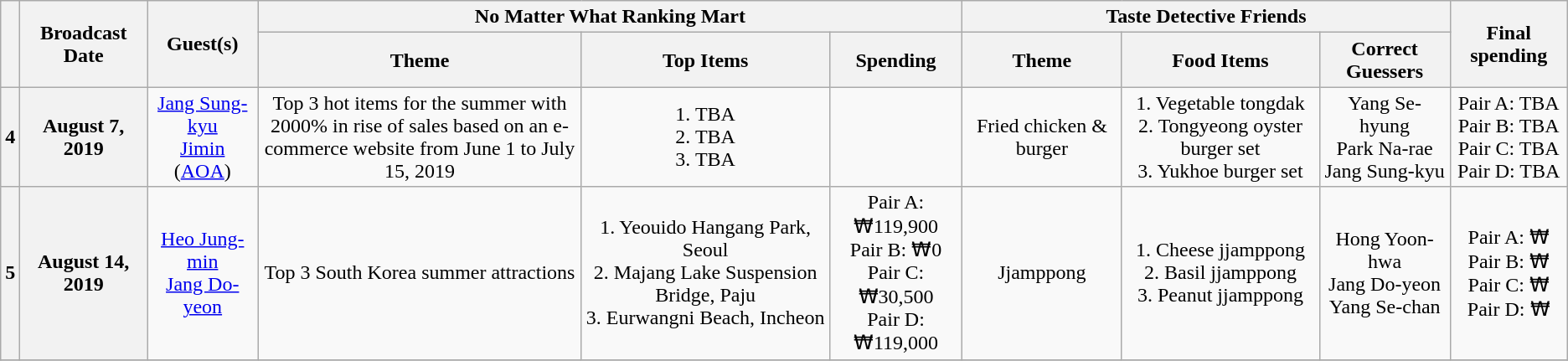<table Class ="wikitable" style="text-align:center">
<tr>
<th rowspan="2"></th>
<th rowspan="2">Broadcast<br>Date</th>
<th rowspan="2">Guest(s)</th>
<th colspan="3">No Matter What Ranking Mart</th>
<th colspan="3">Taste Detective Friends</th>
<th rowspan="2">Final spending</th>
</tr>
<tr>
<th width=250>Theme</th>
<th>Top Items</th>
<th>Spending</th>
<th>Theme</th>
<th>Food Items</th>
<th>Correct Guessers</th>
</tr>
<tr>
<th>4</th>
<th>August 7, 2019</th>
<td><a href='#'>Jang Sung-kyu</a><br><a href='#'>Jimin</a> (<a href='#'>AOA</a>)</td>
<td>Top 3 hot items for the summer with 2000% in rise of sales based on an e-commerce website from June 1 to July 15, 2019</td>
<td>1. TBA<br>2. TBA<br>3. TBA</td>
<td></td>
<td>Fried chicken & burger</td>
<td>1. Vegetable tongdak<br>2. Tongyeong oyster burger set<br>3. Yukhoe burger set</td>
<td>Yang Se-hyung<br>Park Na-rae<br>Jang Sung-kyu</td>
<td>Pair A: TBA<br>Pair B: TBA<br>Pair C: TBA<br>Pair D: TBA</td>
</tr>
<tr>
<th>5</th>
<th>August 14, 2019</th>
<td><a href='#'>Heo Jung-min</a><br><a href='#'>Jang Do-yeon</a></td>
<td>Top 3 South Korea summer attractions</td>
<td>1. Yeouido Hangang Park, Seoul<br>2. Majang Lake Suspension Bridge, Paju<br>3. Eurwangni Beach, Incheon</td>
<td>Pair A: ₩119,900<br>Pair B: ₩0<br>Pair C: ₩30,500<br>Pair D: ₩119,000</td>
<td>Jjamppong</td>
<td>1. Cheese jjamppong<br>2. Basil jjamppong<br>3. Peanut jjamppong</td>
<td>Hong Yoon-hwa<br>Jang Do-yeon<br>Yang Se-chan</td>
<td>Pair A: ₩<br>Pair B: ₩<br>Pair C: ₩<br>Pair D: ₩</td>
</tr>
<tr>
</tr>
</table>
